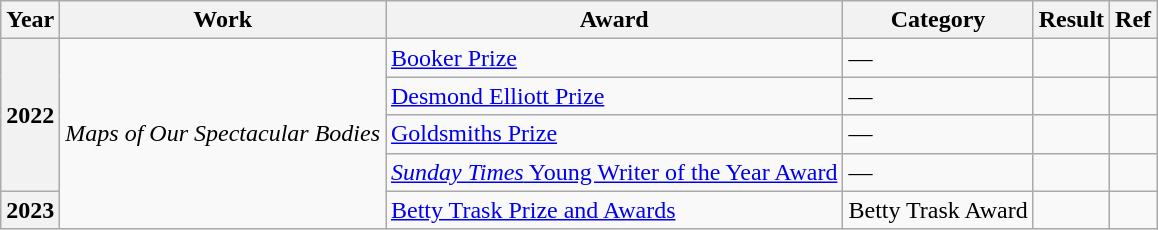<table class="wikitable sortable">
<tr>
<th>Year</th>
<th>Work</th>
<th>Award</th>
<th>Category</th>
<th>Result</th>
<th>Ref</th>
</tr>
<tr>
<th rowspan="4">2022</th>
<td rowspan="5"><em>Maps of Our Spectacular Bodies</em></td>
<td><a href='#'>Booker Prize</a></td>
<td>—</td>
<td></td>
<td></td>
</tr>
<tr>
<td><a href='#'>Desmond Elliott Prize</a></td>
<td>—</td>
<td></td>
<td></td>
</tr>
<tr>
<td><a href='#'>Goldsmiths Prize</a></td>
<td>—</td>
<td></td>
<td></td>
</tr>
<tr>
<td><a href='#'><em>Sunday Times</em> Young Writer of the Year Award</a></td>
<td>—</td>
<td></td>
<td></td>
</tr>
<tr>
<th>2023</th>
<td><a href='#'>Betty Trask Prize and Awards</a></td>
<td>Betty Trask Award</td>
<td></td>
<td></td>
</tr>
</table>
